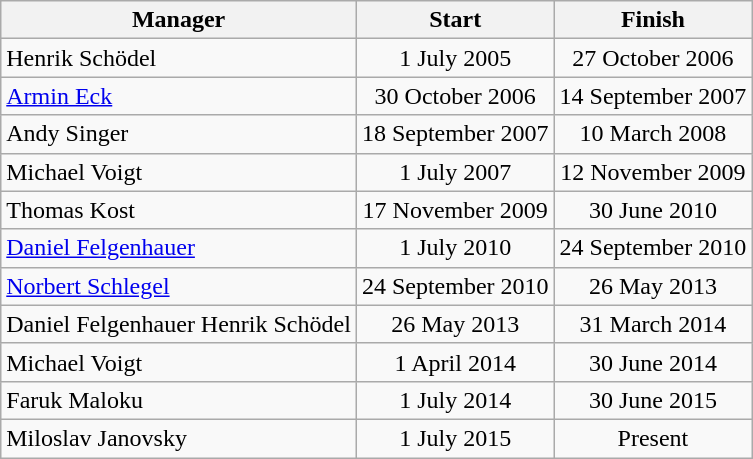<table class="wikitable">
<tr>
<th>Manager</th>
<th>Start</th>
<th>Finish</th>
</tr>
<tr align="center">
<td align="left">Henrik Schödel</td>
<td>1 July 2005</td>
<td>27 October 2006</td>
</tr>
<tr align="center">
<td align="left"><a href='#'>Armin Eck</a></td>
<td>30 October 2006</td>
<td>14 September 2007</td>
</tr>
<tr align="center">
<td align="left">Andy Singer</td>
<td>18 September 2007</td>
<td>10 March 2008</td>
</tr>
<tr align="center">
<td align="left">Michael Voigt</td>
<td>1 July 2007</td>
<td>12 November 2009</td>
</tr>
<tr align="center">
<td align="left">Thomas Kost</td>
<td>17 November 2009</td>
<td>30 June 2010</td>
</tr>
<tr align="center">
<td align="left"><a href='#'>Daniel Felgenhauer</a></td>
<td>1 July 2010</td>
<td>24 September 2010</td>
</tr>
<tr align="center">
<td align="left"><a href='#'>Norbert Schlegel</a></td>
<td>24 September 2010</td>
<td>26 May 2013</td>
</tr>
<tr align="center">
<td align="left">Daniel Felgenhauer  Henrik Schödel</td>
<td>26 May 2013</td>
<td>31 March 2014</td>
</tr>
<tr align="center">
<td align="left">Michael Voigt</td>
<td>1 April 2014</td>
<td>30 June 2014</td>
</tr>
<tr align="center">
<td align="left">Faruk Maloku</td>
<td>1 July 2014</td>
<td>30 June 2015</td>
</tr>
<tr align="center">
<td align="left">Miloslav Janovsky</td>
<td>1 July 2015</td>
<td>Present</td>
</tr>
</table>
